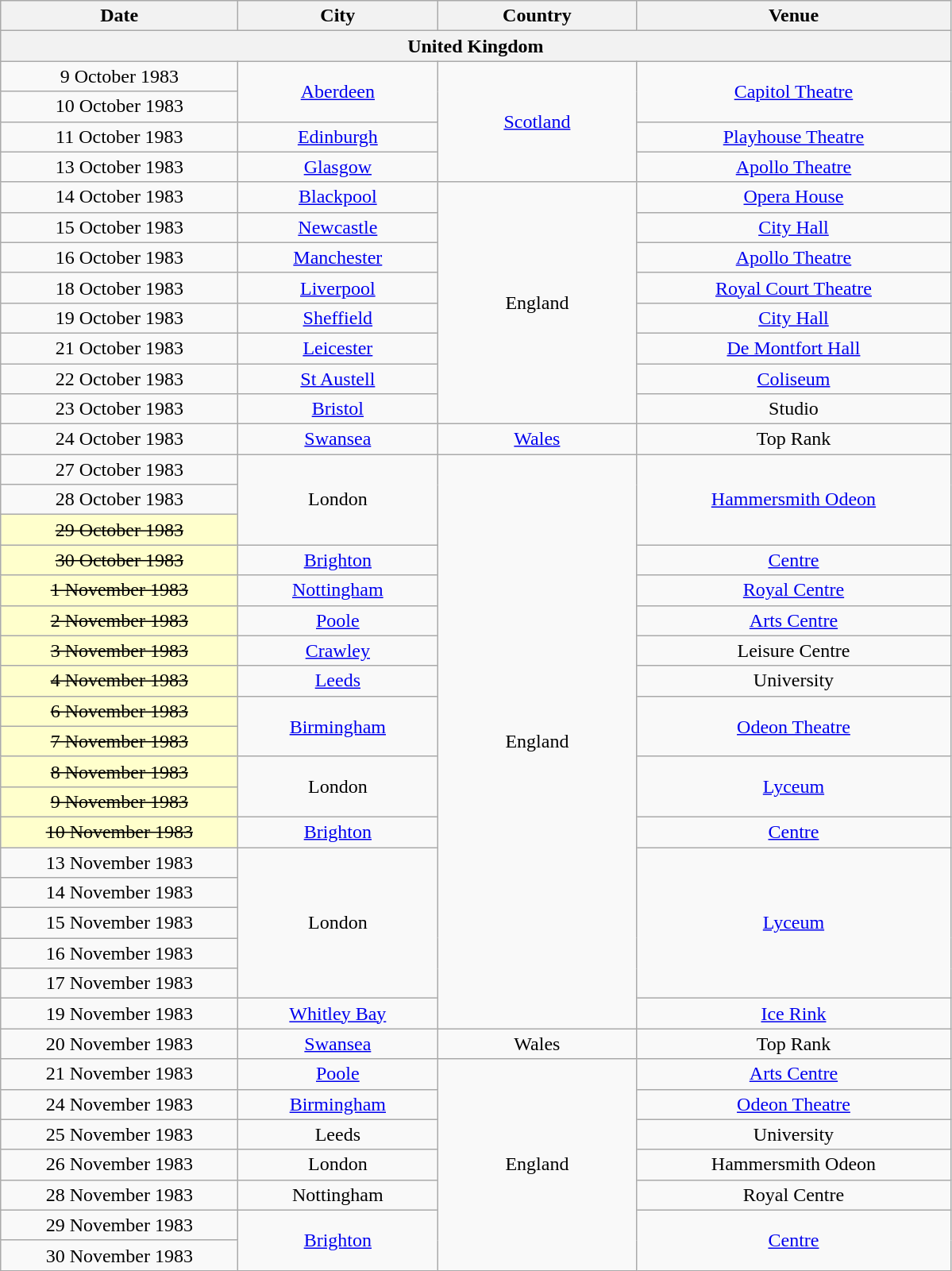<table class="wikitable" style="text-align:center;">
<tr>
<th style="width:12em;">Date</th>
<th style="width:10em;">City</th>
<th style="width:10em;">Country</th>
<th style="width:16em;">Venue</th>
</tr>
<tr>
<th colspan="4">United Kingdom</th>
</tr>
<tr>
<td>9 October 1983</td>
<td rowspan="2"><a href='#'>Aberdeen</a></td>
<td rowspan="4"><a href='#'>Scotland</a></td>
<td rowspan="2"><a href='#'>Capitol Theatre</a></td>
</tr>
<tr>
<td>10 October 1983</td>
</tr>
<tr>
<td>11 October 1983</td>
<td><a href='#'>Edinburgh</a></td>
<td><a href='#'>Playhouse Theatre</a></td>
</tr>
<tr>
<td>13 October 1983</td>
<td><a href='#'>Glasgow</a></td>
<td><a href='#'>Apollo Theatre</a></td>
</tr>
<tr>
<td>14 October 1983</td>
<td><a href='#'>Blackpool</a></td>
<td rowspan="8">England</td>
<td><a href='#'>Opera House</a></td>
</tr>
<tr>
<td>15 October 1983</td>
<td><a href='#'>Newcastle</a></td>
<td><a href='#'>City Hall</a></td>
</tr>
<tr>
<td>16 October 1983</td>
<td><a href='#'>Manchester</a></td>
<td><a href='#'>Apollo Theatre</a></td>
</tr>
<tr>
<td>18 October 1983</td>
<td><a href='#'>Liverpool</a></td>
<td><a href='#'>Royal Court Theatre</a></td>
</tr>
<tr>
<td>19 October 1983</td>
<td><a href='#'>Sheffield</a></td>
<td><a href='#'>City Hall</a></td>
</tr>
<tr>
<td>21 October 1983</td>
<td><a href='#'>Leicester</a></td>
<td><a href='#'>De Montfort Hall</a></td>
</tr>
<tr>
<td>22 October 1983</td>
<td><a href='#'>St Austell</a></td>
<td><a href='#'>Coliseum</a></td>
</tr>
<tr>
<td>23 October 1983</td>
<td><a href='#'>Bristol</a></td>
<td>Studio</td>
</tr>
<tr>
<td>24 October 1983</td>
<td><a href='#'>Swansea</a></td>
<td><a href='#'>Wales</a></td>
<td>Top Rank</td>
</tr>
<tr>
<td>27 October 1983</td>
<td rowspan="3">London</td>
<td rowspan="19">England</td>
<td rowspan="3"><a href='#'>Hammersmith Odeon</a></td>
</tr>
<tr>
<td>28 October 1983</td>
</tr>
<tr>
<td style="background:#FFFFCC;"><s>29 October 1983</s></td>
</tr>
<tr>
<td style="background:#FFFFCC;"><s>30 October 1983</s></td>
<td><a href='#'>Brighton</a></td>
<td><a href='#'>Centre</a></td>
</tr>
<tr>
<td style="background:#FFFFCC;"><s>1 November 1983</s></td>
<td><a href='#'>Nottingham</a></td>
<td><a href='#'>Royal Centre</a></td>
</tr>
<tr>
<td style="background:#FFFFCC;"><s>2 November 1983</s></td>
<td><a href='#'>Poole</a></td>
<td><a href='#'>Arts Centre</a></td>
</tr>
<tr>
<td style="background:#FFFFCC;"><s>3 November 1983</s></td>
<td><a href='#'>Crawley</a></td>
<td>Leisure Centre</td>
</tr>
<tr>
<td style="background:#FFFFCC;"><s>4 November 1983</s></td>
<td><a href='#'>Leeds</a></td>
<td>University</td>
</tr>
<tr>
<td style="background:#FFFFCC;"><s>6 November 1983</s></td>
<td rowspan="2"><a href='#'>Birmingham</a></td>
<td rowspan="2"><a href='#'>Odeon Theatre</a></td>
</tr>
<tr>
<td style="background:#FFFFCC;"><s>7 November 1983</s></td>
</tr>
<tr>
<td style="background:#FFFFCC;"><s>8 November 1983</s></td>
<td rowspan="2">London</td>
<td rowspan="2"><a href='#'>Lyceum</a></td>
</tr>
<tr>
<td style="background:#FFFFCC;"><s>9 November 1983</s></td>
</tr>
<tr>
<td style="background:#FFFFCC;"><s>10 November 1983</s></td>
<td><a href='#'>Brighton</a></td>
<td><a href='#'>Centre</a></td>
</tr>
<tr>
<td>13 November 1983</td>
<td rowspan="5">London</td>
<td rowspan="5"><a href='#'>Lyceum</a></td>
</tr>
<tr>
<td>14 November 1983</td>
</tr>
<tr>
<td>15 November 1983</td>
</tr>
<tr>
<td>16 November 1983</td>
</tr>
<tr>
<td>17 November 1983</td>
</tr>
<tr>
<td>19 November 1983</td>
<td><a href='#'>Whitley Bay</a></td>
<td><a href='#'>Ice Rink</a></td>
</tr>
<tr>
<td>20 November 1983</td>
<td><a href='#'>Swansea</a></td>
<td>Wales</td>
<td>Top Rank</td>
</tr>
<tr>
<td>21 November 1983</td>
<td><a href='#'>Poole</a></td>
<td rowspan="10">England</td>
<td><a href='#'>Arts Centre</a></td>
</tr>
<tr>
<td>24 November 1983</td>
<td><a href='#'>Birmingham</a></td>
<td><a href='#'>Odeon Theatre</a></td>
</tr>
<tr>
<td>25 November 1983</td>
<td>Leeds</td>
<td>University</td>
</tr>
<tr>
<td>26 November 1983</td>
<td>London</td>
<td>Hammersmith Odeon</td>
</tr>
<tr>
<td>28 November 1983</td>
<td>Nottingham</td>
<td>Royal Centre</td>
</tr>
<tr>
<td>29 November 1983</td>
<td rowspan="2"><a href='#'>Brighton</a></td>
<td rowspan="2"><a href='#'>Centre</a></td>
</tr>
<tr>
<td>30 November 1983</td>
</tr>
</table>
